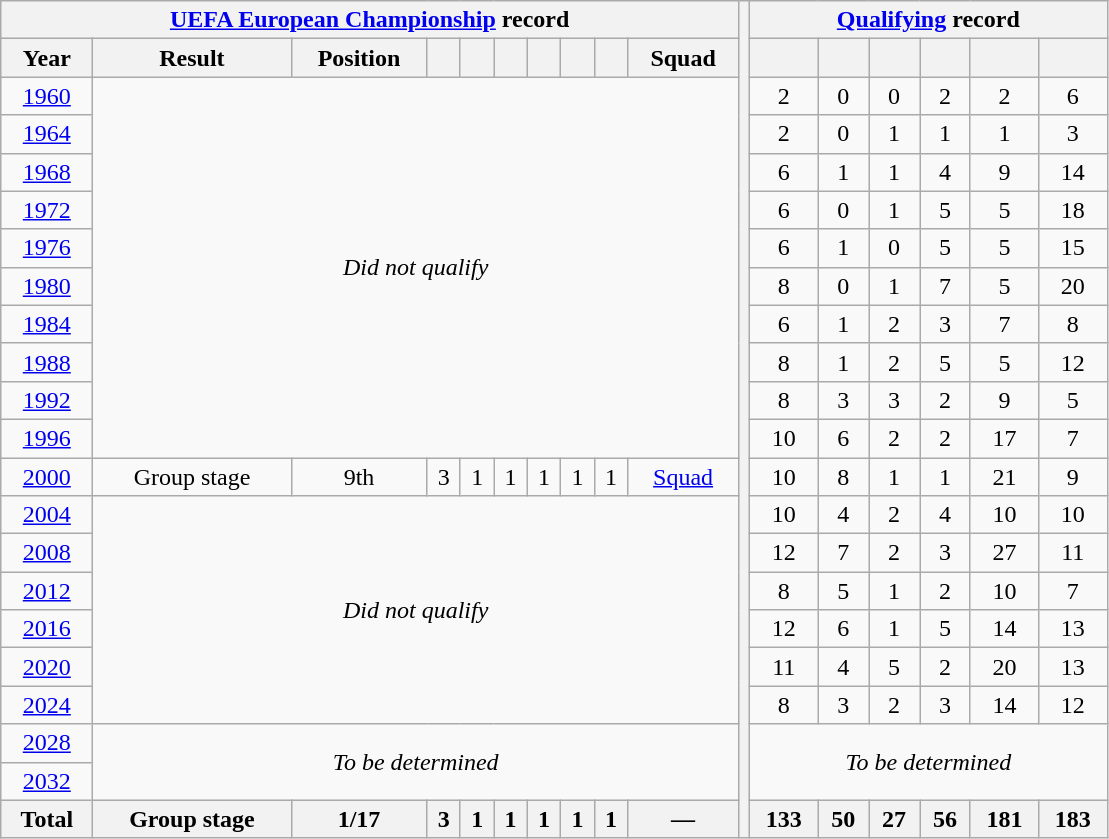<table class="wikitable" style="text-align: center;">
<tr>
<th colspan=10><a href='#'>UEFA European Championship</a> record</th>
<th width=1% rowspan=22></th>
<th colspan=6><a href='#'>Qualifying</a> record</th>
</tr>
<tr>
<th>Year</th>
<th>Result</th>
<th>Position</th>
<th></th>
<th></th>
<th></th>
<th></th>
<th></th>
<th></th>
<th>Squad</th>
<th></th>
<th></th>
<th></th>
<th></th>
<th></th>
<th></th>
</tr>
<tr>
<td> <a href='#'>1960</a></td>
<td colspan=9 rowspan=10><em>Did not qualify</em></td>
<td>2</td>
<td>0</td>
<td>0</td>
<td>2</td>
<td>2</td>
<td>6</td>
</tr>
<tr>
<td> <a href='#'>1964</a></td>
<td>2</td>
<td>0</td>
<td>1</td>
<td>1</td>
<td>1</td>
<td>3</td>
</tr>
<tr>
<td> <a href='#'>1968</a></td>
<td>6</td>
<td>1</td>
<td>1</td>
<td>4</td>
<td>9</td>
<td>14</td>
</tr>
<tr>
<td> <a href='#'>1972</a></td>
<td>6</td>
<td>0</td>
<td>1</td>
<td>5</td>
<td>5</td>
<td>18</td>
</tr>
<tr>
<td> <a href='#'>1976</a></td>
<td>6</td>
<td>1</td>
<td>0</td>
<td>5</td>
<td>5</td>
<td>15</td>
</tr>
<tr>
<td> <a href='#'>1980</a></td>
<td>8</td>
<td>0</td>
<td>1</td>
<td>7</td>
<td>5</td>
<td>20</td>
</tr>
<tr>
<td> <a href='#'>1984</a></td>
<td>6</td>
<td>1</td>
<td>2</td>
<td>3</td>
<td>7</td>
<td>8</td>
</tr>
<tr>
<td> <a href='#'>1988</a></td>
<td>8</td>
<td>1</td>
<td>2</td>
<td>5</td>
<td>5</td>
<td>12</td>
</tr>
<tr>
<td> <a href='#'>1992</a></td>
<td>8</td>
<td>3</td>
<td>3</td>
<td>2</td>
<td>9</td>
<td>5</td>
</tr>
<tr>
<td> <a href='#'>1996</a></td>
<td>10</td>
<td>6</td>
<td>2</td>
<td>2</td>
<td>17</td>
<td>7</td>
</tr>
<tr>
<td>  <a href='#'>2000</a></td>
<td>Group stage</td>
<td>9th</td>
<td>3</td>
<td>1</td>
<td>1</td>
<td>1</td>
<td>1</td>
<td>1</td>
<td><a href='#'>Squad</a></td>
<td>10</td>
<td>8</td>
<td>1</td>
<td>1</td>
<td>21</td>
<td>9</td>
</tr>
<tr>
<td> <a href='#'>2004</a></td>
<td colspan=9 rowspan=6><em>Did not qualify</em></td>
<td>10</td>
<td>4</td>
<td>2</td>
<td>4</td>
<td>10</td>
<td>10</td>
</tr>
<tr>
<td>  <a href='#'>2008</a></td>
<td>12</td>
<td>7</td>
<td>2</td>
<td>3</td>
<td>27</td>
<td>11</td>
</tr>
<tr>
<td>  <a href='#'>2012</a></td>
<td>8</td>
<td>5</td>
<td>1</td>
<td>2</td>
<td>10</td>
<td>7</td>
</tr>
<tr>
<td> <a href='#'>2016</a></td>
<td>12</td>
<td>6</td>
<td>1</td>
<td>5</td>
<td>14</td>
<td>13</td>
</tr>
<tr>
<td> <a href='#'>2020</a></td>
<td>11</td>
<td>4</td>
<td>5</td>
<td>2</td>
<td>20</td>
<td>13</td>
</tr>
<tr>
<td> <a href='#'>2024</a></td>
<td>8</td>
<td>3</td>
<td>2</td>
<td>3</td>
<td>14</td>
<td>12</td>
</tr>
<tr>
<td>  <a href='#'>2028</a></td>
<td colspan=9 rowspan=2><em>To be determined</em></td>
<td colspan=7 rowspan=2><em>To be determined</em></td>
</tr>
<tr>
<td>  <a href='#'>2032</a></td>
</tr>
<tr>
<th>Total</th>
<th>Group stage</th>
<th>1/17</th>
<th>3</th>
<th>1</th>
<th>1</th>
<th>1</th>
<th>1</th>
<th>1</th>
<th>—</th>
<th>133</th>
<th>50</th>
<th>27</th>
<th>56</th>
<th>181</th>
<th>183</th>
</tr>
</table>
